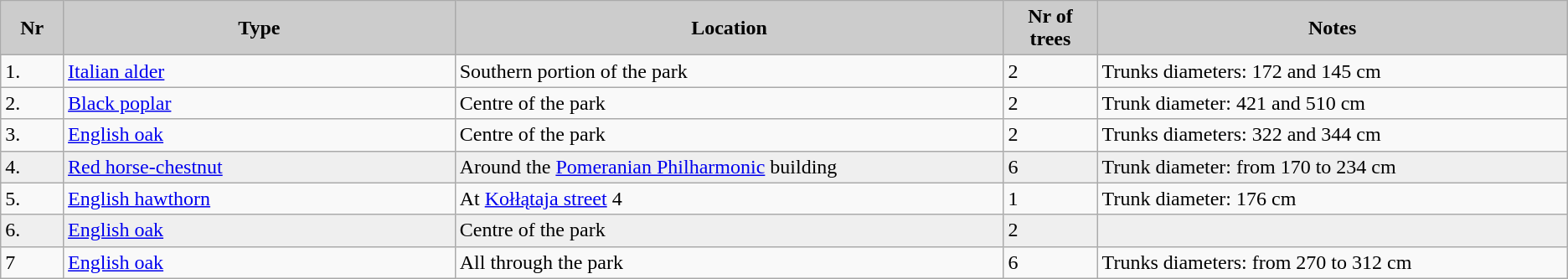<table class="wikitable sortable" width="">
<tr align="center" bgcolor="#CCCCCC">
<td width=4%><strong>Nr</strong></td>
<td width=25%><strong>Type</strong></td>
<td width=35%><strong>Location</strong></td>
<td width=6%><strong>Nr of trees</strong></td>
<td width=30%><strong>Notes</strong></td>
</tr>
<tr ----bgcolor="#EFEFEF">
<td>1.</td>
<td><a href='#'>Italian alder</a></td>
<td>Southern portion of the park</td>
<td>2</td>
<td>Trunks diameters: 172 and 145 cm</td>
</tr>
<tr ---->
<td>2.</td>
<td><a href='#'>Black poplar</a></td>
<td>Centre of the park</td>
<td>2</td>
<td>Trunk diameter: 421 and 510 cm</td>
</tr>
<tr ----bgcolor="#EFEFEF">
<td>3.</td>
<td><a href='#'>English oak</a></td>
<td>Centre of the park</td>
<td>2</td>
<td>Trunks diameters: 322 and 344 cm</td>
</tr>
<tr ---- bgcolor="#EFEFEF">
<td>4.</td>
<td><a href='#'>Red horse-chestnut</a></td>
<td>Around the <a href='#'>Pomeranian Philharmonic</a> building</td>
<td>6</td>
<td>Trunk diameter: from 170 to 234 cm</td>
</tr>
<tr ---->
<td>5.</td>
<td><a href='#'>English hawthorn</a></td>
<td>At <a href='#'>Kołłątaja street</a> 4</td>
<td>1</td>
<td>Trunk diameter: 176 cm</td>
</tr>
<tr ---- bgcolor="#EFEFEF">
<td>6.</td>
<td><a href='#'>English oak</a></td>
<td>Centre of the park</td>
<td>2</td>
<td></td>
</tr>
<tr ---->
<td>7</td>
<td><a href='#'>English oak</a></td>
<td>All through the park</td>
<td>6</td>
<td>Trunks diameters: from 270 to 312 cm</td>
</tr>
</table>
